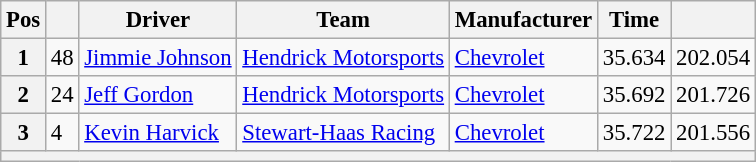<table class="wikitable" style="font-size:95%">
<tr>
<th>Pos</th>
<th></th>
<th>Driver</th>
<th>Team</th>
<th>Manufacturer</th>
<th>Time</th>
<th></th>
</tr>
<tr>
<th>1</th>
<td>48</td>
<td><a href='#'>Jimmie Johnson</a></td>
<td><a href='#'>Hendrick Motorsports</a></td>
<td><a href='#'>Chevrolet</a></td>
<td>35.634</td>
<td>202.054</td>
</tr>
<tr>
<th>2</th>
<td>24</td>
<td><a href='#'>Jeff Gordon</a></td>
<td><a href='#'>Hendrick Motorsports</a></td>
<td><a href='#'>Chevrolet</a></td>
<td>35.692</td>
<td>201.726</td>
</tr>
<tr>
<th>3</th>
<td>4</td>
<td><a href='#'>Kevin Harvick</a></td>
<td><a href='#'>Stewart-Haas Racing</a></td>
<td><a href='#'>Chevrolet</a></td>
<td>35.722</td>
<td>201.556</td>
</tr>
<tr>
<th colspan="7"></th>
</tr>
</table>
